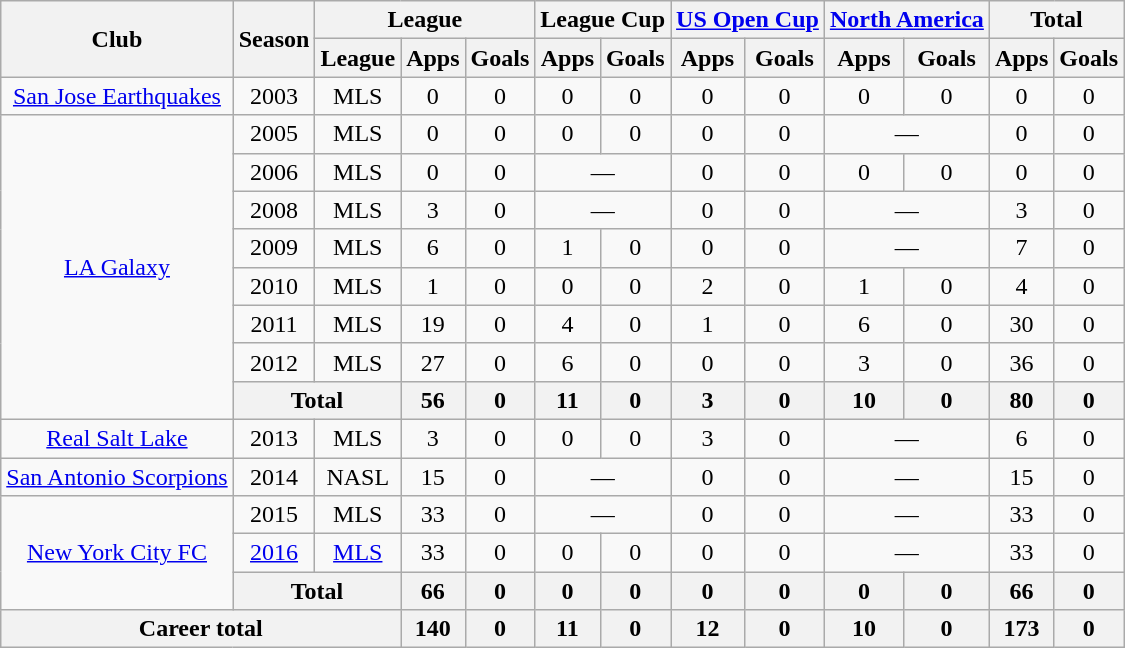<table class="wikitable" style="text-align:center">
<tr>
<th rowspan="2">Club</th>
<th rowspan="2">Season</th>
<th colspan="3">League</th>
<th colspan="2">League Cup</th>
<th colspan="2"><a href='#'>US Open Cup</a></th>
<th colspan="2"><a href='#'>North America</a></th>
<th colspan="2">Total</th>
</tr>
<tr>
<th>League</th>
<th>Apps</th>
<th>Goals</th>
<th>Apps</th>
<th>Goals</th>
<th>Apps</th>
<th>Goals</th>
<th>Apps</th>
<th>Goals</th>
<th>Apps</th>
<th>Goals</th>
</tr>
<tr>
<td><a href='#'>San Jose Earthquakes</a></td>
<td>2003</td>
<td>MLS</td>
<td>0</td>
<td>0</td>
<td>0</td>
<td>0</td>
<td>0</td>
<td>0</td>
<td>0</td>
<td>0</td>
<td>0</td>
<td>0</td>
</tr>
<tr>
<td rowspan="8"><a href='#'>LA Galaxy</a></td>
<td>2005</td>
<td>MLS</td>
<td>0</td>
<td>0</td>
<td>0</td>
<td>0</td>
<td>0</td>
<td>0</td>
<td colspan="2">—</td>
<td>0</td>
<td>0</td>
</tr>
<tr>
<td>2006</td>
<td>MLS</td>
<td>0</td>
<td>0</td>
<td colspan="2">—</td>
<td>0</td>
<td>0</td>
<td>0</td>
<td>0</td>
<td>0</td>
<td>0</td>
</tr>
<tr>
<td>2008</td>
<td>MLS</td>
<td>3</td>
<td>0</td>
<td colspan="2">—</td>
<td>0</td>
<td>0</td>
<td colspan="2">—</td>
<td>3</td>
<td>0</td>
</tr>
<tr>
<td>2009</td>
<td>MLS</td>
<td>6</td>
<td>0</td>
<td>1</td>
<td>0</td>
<td>0</td>
<td>0</td>
<td colspan="2">—</td>
<td>7</td>
<td>0</td>
</tr>
<tr>
<td>2010</td>
<td>MLS</td>
<td>1</td>
<td>0</td>
<td>0</td>
<td>0</td>
<td>2</td>
<td>0</td>
<td>1</td>
<td>0</td>
<td>4</td>
<td>0</td>
</tr>
<tr>
<td>2011</td>
<td>MLS</td>
<td>19</td>
<td>0</td>
<td>4</td>
<td>0</td>
<td>1</td>
<td>0</td>
<td>6</td>
<td>0</td>
<td>30</td>
<td>0</td>
</tr>
<tr>
<td>2012</td>
<td>MLS</td>
<td>27</td>
<td>0</td>
<td>6</td>
<td>0</td>
<td>0</td>
<td>0</td>
<td>3</td>
<td>0</td>
<td>36</td>
<td>0</td>
</tr>
<tr>
<th colspan="2">Total</th>
<th>56</th>
<th>0</th>
<th>11</th>
<th>0</th>
<th>3</th>
<th>0</th>
<th>10</th>
<th>0</th>
<th>80</th>
<th>0</th>
</tr>
<tr>
<td><a href='#'>Real Salt Lake</a></td>
<td>2013</td>
<td>MLS</td>
<td>3</td>
<td>0</td>
<td>0</td>
<td>0</td>
<td>3</td>
<td>0</td>
<td colspan="2">—</td>
<td>6</td>
<td>0</td>
</tr>
<tr>
<td><a href='#'>San Antonio Scorpions</a></td>
<td>2014</td>
<td>NASL</td>
<td>15</td>
<td>0</td>
<td colspan="2">—</td>
<td>0</td>
<td>0</td>
<td colspan="2">—</td>
<td>15</td>
<td>0</td>
</tr>
<tr>
<td rowspan="3"><a href='#'>New York City FC</a></td>
<td>2015</td>
<td>MLS</td>
<td>33</td>
<td>0</td>
<td colspan="2">—</td>
<td>0</td>
<td>0</td>
<td colspan="2">—</td>
<td>33</td>
<td>0</td>
</tr>
<tr>
<td><a href='#'>2016</a></td>
<td><a href='#'>MLS</a></td>
<td>33</td>
<td>0</td>
<td>0</td>
<td>0</td>
<td>0</td>
<td>0</td>
<td colspan="2">—</td>
<td>33</td>
<td>0</td>
</tr>
<tr>
<th colspan="2">Total</th>
<th>66</th>
<th>0</th>
<th>0</th>
<th>0</th>
<th>0</th>
<th>0</th>
<th>0</th>
<th>0</th>
<th>66</th>
<th>0</th>
</tr>
<tr>
<th colspan="3">Career total</th>
<th>140</th>
<th>0</th>
<th>11</th>
<th>0</th>
<th>12</th>
<th>0</th>
<th>10</th>
<th>0</th>
<th>173</th>
<th>0</th>
</tr>
</table>
